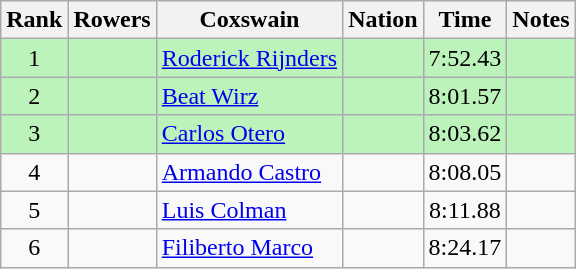<table class="wikitable sortable" style=text-align:center>
<tr>
<th>Rank</th>
<th>Rowers</th>
<th>Coxswain</th>
<th>Nation</th>
<th>Time</th>
<th>Notes</th>
</tr>
<tr bgcolor=bbf3bb>
<td>1</td>
<td align=left></td>
<td align=left><a href='#'>Roderick Rijnders</a></td>
<td align=left></td>
<td>7:52.43</td>
<td></td>
</tr>
<tr bgcolor=bbf3bb>
<td>2</td>
<td align=left></td>
<td align=left><a href='#'>Beat Wirz</a></td>
<td align=left></td>
<td>8:01.57</td>
<td></td>
</tr>
<tr bgcolor=bbf3bb>
<td>3</td>
<td align=left></td>
<td align=left><a href='#'>Carlos Otero</a></td>
<td align=left></td>
<td>8:03.62</td>
<td></td>
</tr>
<tr>
<td>4</td>
<td align=left></td>
<td align=left><a href='#'>Armando Castro</a></td>
<td align=left></td>
<td>8:08.05</td>
<td></td>
</tr>
<tr>
<td>5</td>
<td align=left></td>
<td align=left><a href='#'>Luis Colman</a></td>
<td align=left></td>
<td>8:11.88</td>
<td></td>
</tr>
<tr>
<td>6</td>
<td align=left></td>
<td align=left><a href='#'>Filiberto Marco</a></td>
<td align=left></td>
<td>8:24.17</td>
<td></td>
</tr>
</table>
